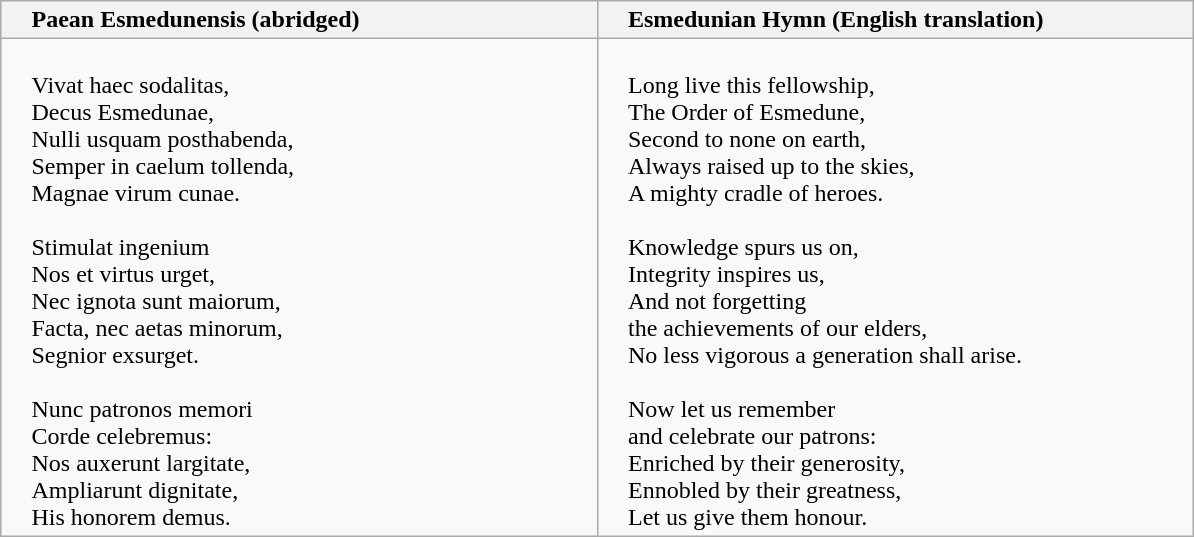<table class="wikitable" style="width:63%;">
<tr>
<th style="width:50%; padding-left:20px; text-align: left;">Paean Esmedunensis (abridged)</th>
<th style="width:50%; padding-left:20px;text-align: left;">Esmedunian Hymn (English translation)</th>
</tr>
<tr style="vertical-align:top;">
<td style="padding-left:20px;"><br>Vivat haec sodalitas,<br> 
Decus Esmedunae,<br>
Nulli usquam posthabenda,<br> 
Semper in caelum tollenda,<br>
Magnae virum cunae.<br>
<br>
Stimulat ingenium<br>
Nos et virtus urget,<br>
Nec ignota sunt maiorum,<br> 
Facta, nec aetas minorum,<br>
Segnior exsurget.<br>
<br>
Nunc patronos memori<br>
Corde celebremus:<br>
Nos auxerunt largitate,<br> 
Ampliarunt dignitate,<br>
His honorem demus.<br></td>
<td style="padding-left:20px;"><br>Long live this fellowship,<br>
The Order of Esmedune,<br>
Second to none on earth,<br>
Always raised up to the skies,<br>
A mighty cradle of heroes.<br>
<br>
Knowledge spurs us on,<br>
Integrity inspires us,<br>
And not forgetting<br>
the achievements of our elders,<br>
No less vigorous a generation shall arise.<br>
<br>
Now let us remember<br>
and celebrate our patrons:<br>
Enriched by their generosity,<br>
Ennobled by their greatness,<br>
Let us give them honour.<br></td>
</tr>
</table>
